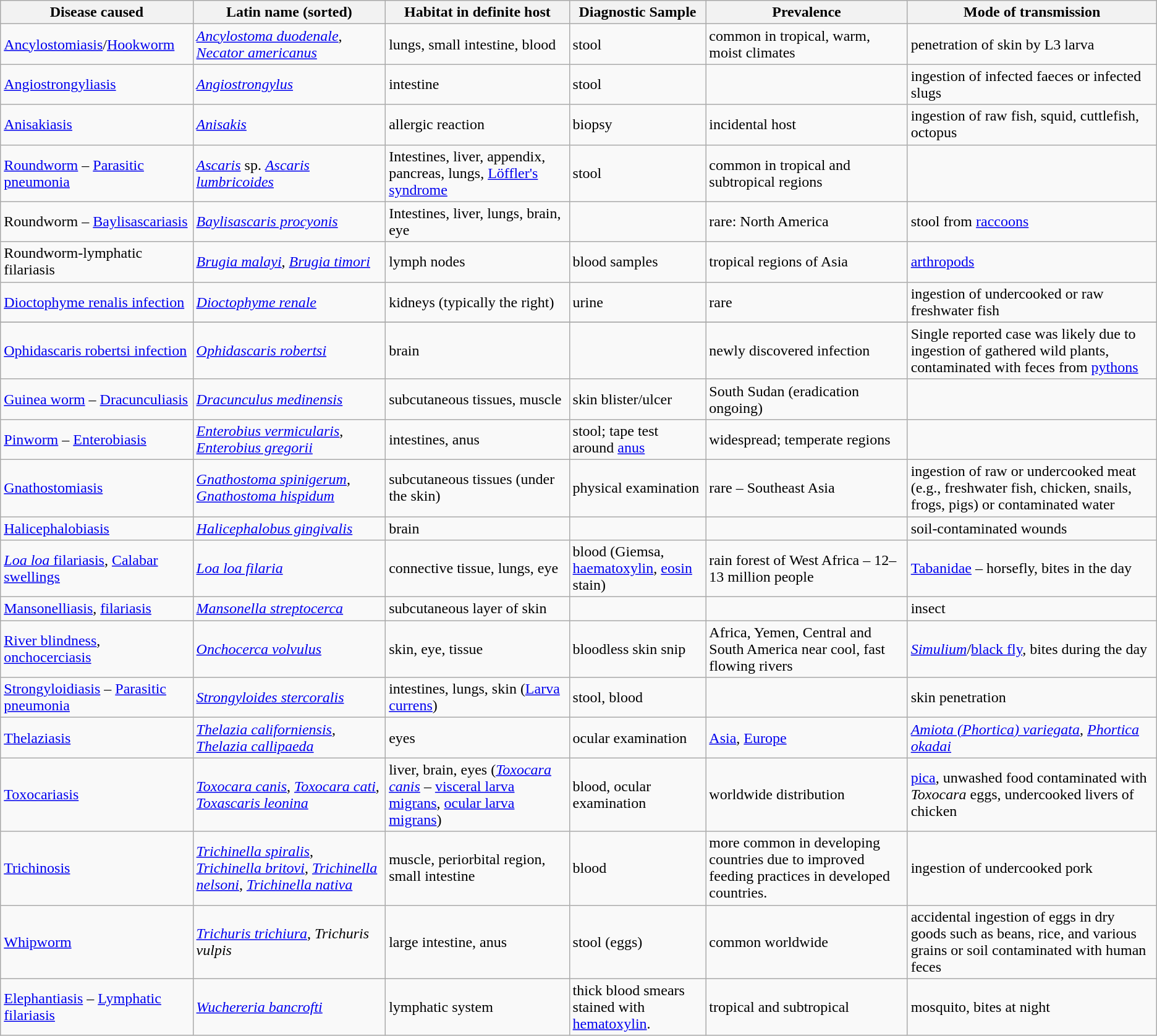<table class="wikitable sortable">
<tr>
<th>Disease caused</th>
<th>Latin name (sorted)</th>
<th>Habitat in definite host</th>
<th>Diagnostic Sample</th>
<th>Prevalence</th>
<th>Mode of transmission</th>
</tr>
<tr>
<td><a href='#'>Ancylostomiasis</a>/<a href='#'>Hookworm</a></td>
<td><em><a href='#'>Ancylostoma duodenale</a></em>, <em><a href='#'>Necator americanus</a></em></td>
<td>lungs, small intestine, blood</td>
<td>stool</td>
<td>common in tropical, warm, moist climates</td>
<td>penetration of skin by L3 larva</td>
</tr>
<tr>
<td><a href='#'>Angiostrongyliasis</a></td>
<td><em><a href='#'>Angiostrongylus</a></em></td>
<td>intestine</td>
<td>stool</td>
<td></td>
<td>ingestion of infected faeces or infected slugs</td>
</tr>
<tr>
<td><a href='#'>Anisakiasis</a></td>
<td><em><a href='#'>Anisakis</a></em></td>
<td>allergic reaction</td>
<td>biopsy</td>
<td>incidental host</td>
<td>ingestion of raw fish, squid, cuttlefish, octopus</td>
</tr>
<tr>
<td><a href='#'>Roundworm</a> – <a href='#'>Parasitic pneumonia</a></td>
<td><em><a href='#'>Ascaris</a></em> sp. <em><a href='#'>Ascaris lumbricoides</a></em></td>
<td>Intestines, liver, appendix, pancreas, lungs, <a href='#'>Löffler's syndrome</a></td>
<td>stool</td>
<td>common in tropical and subtropical regions</td>
<td></td>
</tr>
<tr>
<td>Roundworm – <a href='#'>Baylisascariasis</a></td>
<td><em><a href='#'>Baylisascaris procyonis</a></em></td>
<td>Intestines, liver, lungs, brain, eye</td>
<td></td>
<td>rare: North America</td>
<td>stool from <a href='#'>raccoons</a></td>
</tr>
<tr>
<td>Roundworm-lymphatic filariasis</td>
<td><em><a href='#'>Brugia malayi</a></em>, <em><a href='#'>Brugia timori</a></em></td>
<td>lymph nodes</td>
<td>blood samples</td>
<td>tropical regions of Asia</td>
<td><a href='#'>arthropods</a></td>
</tr>
<tr>
<td><a href='#'>Dioctophyme renalis infection</a></td>
<td><em><a href='#'>Dioctophyme renale</a></em></td>
<td>kidneys (typically the right)</td>
<td>urine</td>
<td>rare</td>
<td>ingestion of undercooked or raw freshwater fish</td>
</tr>
<tr>
</tr>
<tr>
<td><a href='#'>Ophidascaris robertsi infection</a></td>
<td><em><a href='#'>Ophidascaris robertsi</a></em></td>
<td>brain</td>
<td></td>
<td>newly discovered infection</td>
<td>Single reported case was likely due to ingestion of gathered wild plants, contaminated with feces from <a href='#'>pythons</a></td>
</tr>
<tr>
<td><a href='#'>Guinea worm</a> – <a href='#'>Dracunculiasis</a></td>
<td><em><a href='#'>Dracunculus medinensis</a></em></td>
<td>subcutaneous tissues, muscle</td>
<td>skin blister/ulcer</td>
<td>South Sudan (eradication ongoing)</td>
<td></td>
</tr>
<tr>
<td><a href='#'>Pinworm</a> – <a href='#'>Enterobiasis</a></td>
<td><em><a href='#'>Enterobius vermicularis</a></em>, <em><a href='#'>Enterobius gregorii</a></em></td>
<td>intestines, anus</td>
<td>stool; tape test around <a href='#'>anus</a></td>
<td>widespread; temperate regions</td>
<td></td>
</tr>
<tr>
<td><a href='#'>Gnathostomiasis</a></td>
<td><em><a href='#'>Gnathostoma spinigerum</a></em>, <em><a href='#'>Gnathostoma hispidum</a></em></td>
<td>subcutaneous tissues (under the skin)</td>
<td>physical examination</td>
<td>rare – Southeast Asia</td>
<td>ingestion of raw or undercooked meat (e.g., freshwater fish, chicken, snails, frogs, pigs) or contaminated water</td>
</tr>
<tr>
<td><a href='#'>Halicephalobiasis</a></td>
<td><em><a href='#'>Halicephalobus gingivalis</a></em></td>
<td>brain</td>
<td></td>
<td></td>
<td>soil-contaminated wounds</td>
</tr>
<tr>
<td><a href='#'><em>Loa loa</em> filariasis</a>, <a href='#'>Calabar swellings</a></td>
<td><em><a href='#'>Loa loa filaria</a></em></td>
<td>connective tissue, lungs, eye</td>
<td>blood (Giemsa, <a href='#'>haematoxylin</a>, <a href='#'>eosin</a> stain)</td>
<td>rain forest of West Africa – 12–13 million people</td>
<td><a href='#'>Tabanidae</a> – horsefly, bites in the day</td>
</tr>
<tr>
<td><a href='#'>Mansonelliasis</a>, <a href='#'>filariasis</a></td>
<td><em><a href='#'>Mansonella streptocerca</a></em></td>
<td>subcutaneous layer of skin</td>
<td></td>
<td></td>
<td>insect</td>
</tr>
<tr>
<td><a href='#'>River blindness</a>, <a href='#'>onchocerciasis</a></td>
<td><em><a href='#'>Onchocerca volvulus</a></em></td>
<td>skin, eye, tissue</td>
<td>bloodless skin snip</td>
<td>Africa, Yemen, Central and South America near cool, fast flowing rivers</td>
<td><em><a href='#'>Simulium</a></em>/<a href='#'>black fly</a>, bites during the day</td>
</tr>
<tr>
<td><a href='#'>Strongyloidiasis</a> – <a href='#'>Parasitic pneumonia</a></td>
<td><em><a href='#'>Strongyloides stercoralis</a></em></td>
<td>intestines, lungs, skin (<a href='#'>Larva currens</a>)</td>
<td>stool, blood</td>
<td></td>
<td>skin penetration</td>
</tr>
<tr>
<td><a href='#'>Thelaziasis</a></td>
<td><em><a href='#'>Thelazia californiensis</a></em>, <em><a href='#'>Thelazia callipaeda</a></em></td>
<td>eyes</td>
<td>ocular examination</td>
<td><a href='#'>Asia</a>, <a href='#'>Europe</a></td>
<td><em><a href='#'>Amiota (Phortica) variegata</a></em>, <em><a href='#'>Phortica okadai</a></em></td>
</tr>
<tr>
<td><a href='#'>Toxocariasis</a></td>
<td><em><a href='#'>Toxocara canis</a></em>, <em><a href='#'>Toxocara cati</a></em>, <em><a href='#'>Toxascaris leonina</a></em></td>
<td>liver, brain, eyes (<em><a href='#'>Toxocara canis</a></em> – <a href='#'>visceral larva migrans</a>, <a href='#'>ocular larva migrans</a>)</td>
<td>blood, ocular examination</td>
<td>worldwide distribution</td>
<td><a href='#'>pica</a>, unwashed food contaminated with <em>Toxocara</em> eggs, undercooked livers of chicken</td>
</tr>
<tr>
<td><a href='#'>Trichinosis</a></td>
<td><em><a href='#'>Trichinella spiralis</a></em>, <em><a href='#'>Trichinella britovi</a></em>, <em><a href='#'>Trichinella nelsoni</a></em>, <em><a href='#'>Trichinella nativa</a></em></td>
<td>muscle, periorbital region, small intestine</td>
<td>blood</td>
<td>more common in developing countries due to improved feeding practices in developed countries.</td>
<td>ingestion of undercooked pork</td>
</tr>
<tr>
<td><a href='#'>Whipworm</a></td>
<td><em><a href='#'>Trichuris trichiura</a></em>, <em>Trichuris vulpis</em></td>
<td>large intestine, anus</td>
<td>stool (eggs)</td>
<td>common worldwide</td>
<td>accidental ingestion of eggs in dry goods such as beans, rice, and various grains or soil contaminated with human feces</td>
</tr>
<tr>
<td><a href='#'>Elephantiasis</a> – <a href='#'>Lymphatic filariasis</a></td>
<td><em><a href='#'>Wuchereria bancrofti</a></em></td>
<td>lymphatic system</td>
<td>thick blood smears stained with <a href='#'>hematoxylin</a>.</td>
<td>tropical and subtropical</td>
<td>mosquito, bites at night</td>
</tr>
</table>
